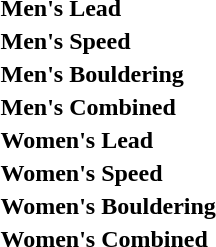<table>
<tr>
<th scope=row style="text-align:left">Men's Lead</th>
<td></td>
<td></td>
<td></td>
</tr>
<tr>
<th scope=row style="text-align:left" width=150>Men's Speed</th>
<td></td>
<td></td>
<td></td>
</tr>
<tr>
<th scope=row style="text-align:left">Men's Bouldering</th>
<td></td>
<td></td>
<td></td>
</tr>
<tr>
<th scope=row style="text-align:left">Men's Combined</th>
<td></td>
<td></td>
<td></td>
</tr>
<tr>
<th scope=row style="text-align:left">Women's Lead</th>
<td></td>
<td></td>
<td></td>
</tr>
<tr>
<th scope=row style="text-align:left">Women's Speed</th>
<td></td>
<td></td>
<td></td>
</tr>
<tr>
<th scope=row style="text-align:left">Women's Bouldering</th>
<td></td>
<td></td>
<td></td>
</tr>
<tr>
<th scope=row style="text-align:left">Women's Combined</th>
<td></td>
<td></td>
<td></td>
</tr>
</table>
